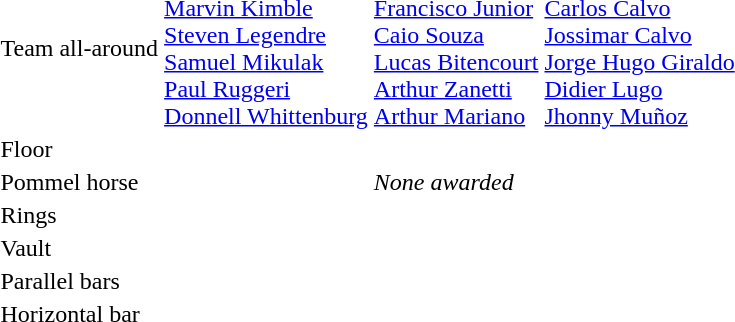<table>
<tr>
<td><br></td>
<td></td>
<td></td>
<td></td>
</tr>
<tr>
<td>Team all-around<br></td>
<td><br><a href='#'>Marvin Kimble</a><br><a href='#'>Steven Legendre</a><br><a href='#'>Samuel Mikulak</a><br><a href='#'>Paul Ruggeri</a><br><a href='#'>Donnell Whittenburg</a></td>
<td><br><a href='#'>Francisco Junior</a><br><a href='#'>Caio Souza</a><br><a href='#'>Lucas Bitencourt</a><br><a href='#'>Arthur Zanetti</a><br><a href='#'>Arthur Mariano</a></td>
<td><br><a href='#'>Carlos Calvo</a><br><a href='#'>Jossimar Calvo</a><br><a href='#'>Jorge Hugo Giraldo</a><br><a href='#'>Didier Lugo</a><br><a href='#'>Jhonny Muñoz</a></td>
</tr>
<tr>
<td>Floor<br></td>
<td></td>
<td></td>
<td></td>
</tr>
<tr>
<td>Pommel horse<br></td>
<td><br></td>
<td><em>None awarded</em></td>
<td></td>
</tr>
<tr>
<td>Rings<br></td>
<td></td>
<td></td>
<td></td>
</tr>
<tr>
<td>Vault<br></td>
<td></td>
<td></td>
<td></td>
</tr>
<tr>
<td>Parallel bars<br></td>
<td></td>
<td></td>
<td></td>
</tr>
<tr>
<td>Horizontal bar<br></td>
<td></td>
<td></td>
<td></td>
</tr>
</table>
